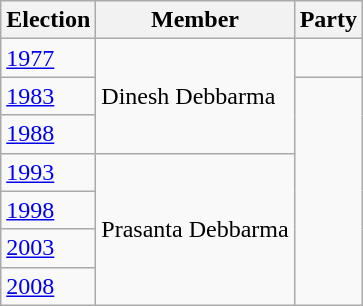<table class="wikitable sortable">
<tr>
<th>Election</th>
<th>Member</th>
<th colspan=2>Party</th>
</tr>
<tr>
<td><a href='#'>1977</a></td>
<td rowspan=3>Dinesh Debbarma</td>
<td></td>
</tr>
<tr>
<td><a href='#'>1983</a></td>
</tr>
<tr>
<td><a href='#'>1988</a></td>
</tr>
<tr>
<td><a href='#'>1993</a></td>
<td rowspan=4>Prasanta Debbarma</td>
</tr>
<tr>
<td><a href='#'>1998</a></td>
</tr>
<tr>
<td><a href='#'>2003</a></td>
</tr>
<tr>
<td><a href='#'>2008</a></td>
</tr>
</table>
